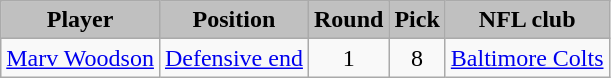<table class="wikitable" style="text-align:center;">
<tr style="background:#C0C0C0;">
<td><strong>Player</strong></td>
<td><strong>Position</strong></td>
<td><strong>Round</strong></td>
<td><strong>Pick</strong></td>
<td><strong>NFL club</strong></td>
</tr>
<tr align="center" bgcolor="">
<td><a href='#'>Marv Woodson</a></td>
<td><a href='#'>Defensive end</a></td>
<td>1</td>
<td>8</td>
<td><a href='#'>Baltimore Colts</a></td>
</tr>
</table>
